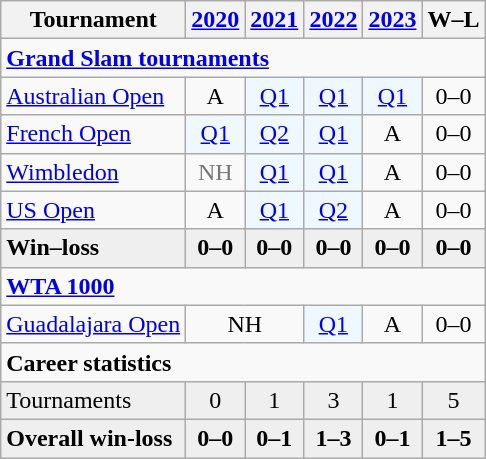<table class="wikitable" style="text-align:center;">
<tr>
<th>Tournament</th>
<th><a href='#'>2020</a></th>
<th><a href='#'>2021</a></th>
<th><a href='#'>2022</a></th>
<th><a href='#'>2023</a></th>
<th>W–L</th>
</tr>
<tr>
<td colspan="6" align="left"><strong><a href='#'>Grand Slam tournaments</a></strong></td>
</tr>
<tr>
<td align="left"><a href='#'>Australian Open</a></td>
<td>A</td>
<td bgcolor="f0f8ff"><a href='#'>Q1</a></td>
<td bgcolor="f0f8ff"><a href='#'>Q1</a></td>
<td bgcolor="f0f8ff"><a href='#'>Q1</a></td>
<td>0–0</td>
</tr>
<tr>
<td align="left"><a href='#'>French Open</a></td>
<td bgcolor="f0f8ff"><a href='#'>Q1</a></td>
<td bgcolor="f0f8ff"><a href='#'>Q2</a></td>
<td bgcolor="f0f8ff"><a href='#'>Q1</a></td>
<td>A</td>
<td>0–0</td>
</tr>
<tr>
<td align="left"><a href='#'>Wimbledon</a></td>
<td style="color:#767676;">NH</td>
<td bgcolor="f0f8ff"><a href='#'>Q1</a></td>
<td bgcolor="f0f8ff"><a href='#'>Q1</a></td>
<td>A</td>
<td>0–0</td>
</tr>
<tr>
<td align="left"><a href='#'>US Open</a></td>
<td>A</td>
<td bgcolor="f0f8ff"><a href='#'>Q1</a></td>
<td bgcolor="f0f8ff"><a href='#'>Q2</a></td>
<td>A</td>
<td>0–0</td>
</tr>
<tr style="background:#efefef;font-weight:bold">
<td align="left">Win–loss</td>
<td>0–0</td>
<td>0–0</td>
<td>0–0</td>
<td>0–0</td>
<td>0–0</td>
</tr>
<tr>
<td colspan="6" align="left"><strong><a href='#'>WTA 1000</a></strong></td>
</tr>
<tr>
<td align=left><a href='#'>Guadalajara Open</a></td>
<td colspan=2>NH</td>
<td bgcolor=f0f8ff><a href='#'>Q1</a></td>
<td>A</td>
<td>0–0</td>
</tr>
<tr>
<td colspan="6" align="left"><strong>Career statistics</strong></td>
</tr>
<tr bgcolor=efefef>
<td align=left>Tournaments</td>
<td>0</td>
<td>1</td>
<td>3</td>
<td>1</td>
<td>5</td>
</tr>
<tr style="background:#efefef;font-weight:bold">
<td align="left">Overall win-loss</td>
<td>0–0</td>
<td>0–1</td>
<td>1–3</td>
<td>0–1</td>
<td>1–5</td>
</tr>
</table>
